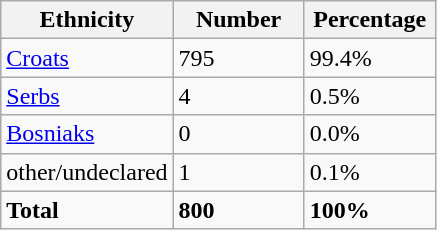<table class="wikitable">
<tr>
<th width="100px">Ethnicity</th>
<th width="80px">Number</th>
<th width="80px">Percentage</th>
</tr>
<tr>
<td><a href='#'>Croats</a></td>
<td>795</td>
<td>99.4%</td>
</tr>
<tr>
<td><a href='#'>Serbs</a></td>
<td>4</td>
<td>0.5%</td>
</tr>
<tr>
<td><a href='#'>Bosniaks</a></td>
<td>0</td>
<td>0.0%</td>
</tr>
<tr>
<td>other/undeclared</td>
<td>1</td>
<td>0.1%</td>
</tr>
<tr>
<td><strong>Total</strong></td>
<td><strong>800</strong></td>
<td><strong>100%</strong></td>
</tr>
</table>
